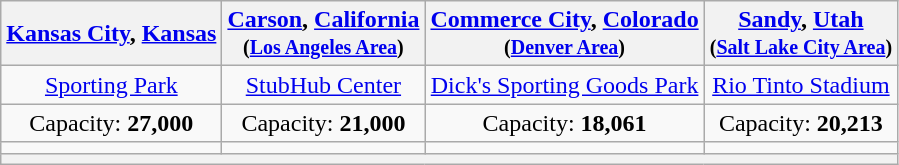<table class=wikitable style="text-align:center"">
<tr>
<th><a href='#'>Kansas City</a>, <a href='#'>Kansas</a></th>
<th><a href='#'>Carson</a>, <a href='#'>California</a><br><small>(<a href='#'>Los Angeles Area</a>)</small></th>
<th><a href='#'>Commerce City</a>, <a href='#'>Colorado</a><br><small>(<a href='#'>Denver Area</a>)</small></th>
<th><a href='#'>Sandy</a>, <a href='#'>Utah</a><br><small>(<a href='#'>Salt Lake City Area</a>)</small></th>
</tr>
<tr>
<td><a href='#'>Sporting Park</a></td>
<td><a href='#'>StubHub Center</a></td>
<td><a href='#'>Dick's Sporting Goods Park</a></td>
<td><a href='#'>Rio Tinto Stadium</a></td>
</tr>
<tr>
<td>Capacity: <strong>27,000</strong></td>
<td>Capacity: <strong>21,000</strong></td>
<td>Capacity: <strong>18,061</strong></td>
<td>Capacity: <strong>20,213</strong></td>
</tr>
<tr>
<td></td>
<td></td>
<td></td>
<td></td>
</tr>
<tr>
<th colspan="4"></th>
</tr>
</table>
